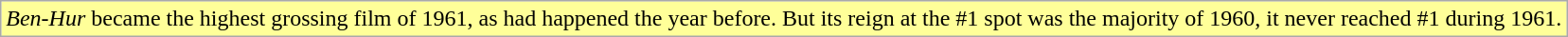<table class="wikitable">
<tr>
<td style="background-color:#FFFF99"><em>Ben-Hur</em> became the highest grossing film of 1961, as had happened the year before. But its reign at the #1 spot was the majority of 1960, it never reached #1 during 1961.</td>
</tr>
</table>
